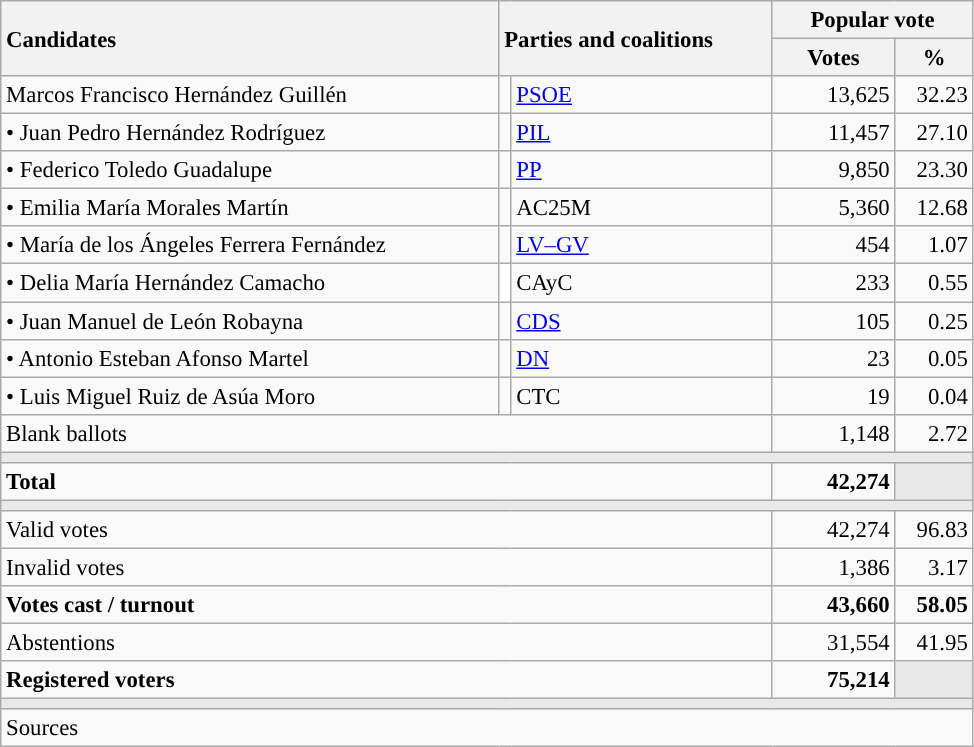<table class="wikitable" style="text-align:right; font-size:95%;">
<tr>
<th style="text-align:left;" rowspan="2" width="325">Candidates</th>
<th style="text-align:left;" rowspan="2" colspan="2" width="175">Parties and coalitions</th>
<th colspan="2">Popular vote</th>
</tr>
<tr>
<th width="75">Votes</th>
<th width="45">%</th>
</tr>
<tr>
<td align="left"> Marcos Francisco Hernández Guillén</td>
<td width="1" style="color:inherit;background:"></td>
<td align="left"><a href='#'>PSOE</a></td>
<td>13,625</td>
<td>32.23</td>
</tr>
<tr>
<td align="left">• Juan Pedro Hernández Rodríguez</td>
<td style="color:inherit;background:"></td>
<td align="left"><a href='#'>PIL</a></td>
<td>11,457</td>
<td>27.10</td>
</tr>
<tr>
<td align="left">• Federico Toledo Guadalupe</td>
<td style="color:inherit;background:"></td>
<td align="left"><a href='#'>PP</a></td>
<td>9,850</td>
<td>23.30</td>
</tr>
<tr>
<td align="left">• Emilia María Morales Martín</td>
<td style="color:inherit;background:"></td>
<td align="left">AC25M</td>
<td>5,360</td>
<td>12.68</td>
</tr>
<tr>
<td align="left">• María de los Ángeles Ferrera Fernández</td>
<td style="color:inherit;background:"></td>
<td align="left"><a href='#'>LV–GV</a></td>
<td>454</td>
<td>1.07</td>
</tr>
<tr>
<td align="left">• Delia María Hernández Camacho</td>
<td bgcolor="white"></td>
<td align="left">CAyC</td>
<td>233</td>
<td>0.55</td>
</tr>
<tr>
<td align="left">• Juan Manuel de León Robayna</td>
<td style="color:inherit;background:"></td>
<td align="left"><a href='#'>CDS</a></td>
<td>105</td>
<td>0.25</td>
</tr>
<tr>
<td align="left">• Antonio Esteban Afonso Martel</td>
<td style="color:inherit;background:"></td>
<td align="left"><a href='#'>DN</a></td>
<td>23</td>
<td>0.05</td>
</tr>
<tr>
<td align="left">• Luis Miguel Ruiz de Asúa Moro</td>
<td style="color:inherit;background:"></td>
<td align="left">CTC</td>
<td>19</td>
<td>0.04</td>
</tr>
<tr>
<td align="left" colspan="3">Blank ballots</td>
<td>1,148</td>
<td>2.72</td>
</tr>
<tr>
<td colspan="5" bgcolor="#E9E9E9"></td>
</tr>
<tr style="font-weight:bold;">
<td align="left" colspan="3">Total</td>
<td>42,274</td>
<td bgcolor="#E9E9E9"></td>
</tr>
<tr>
<td colspan="5" bgcolor="#E9E9E9"></td>
</tr>
<tr>
<td align="left" colspan="3">Valid votes</td>
<td>42,274</td>
<td>96.83</td>
</tr>
<tr>
<td align="left" colspan="3">Invalid votes</td>
<td>1,386</td>
<td>3.17</td>
</tr>
<tr style="font-weight:bold;">
<td align="left" colspan="3">Votes cast / turnout</td>
<td>43,660</td>
<td>58.05</td>
</tr>
<tr>
<td align="left" colspan="3">Abstentions</td>
<td>31,554</td>
<td>41.95</td>
</tr>
<tr style="font-weight:bold;">
<td align="left" colspan="3">Registered voters</td>
<td>75,214</td>
<td bgcolor="#E9E9E9"></td>
</tr>
<tr>
<td colspan="5" bgcolor="#E9E9E9"></td>
</tr>
<tr>
<td align="left" colspan="5">Sources</td>
</tr>
</table>
